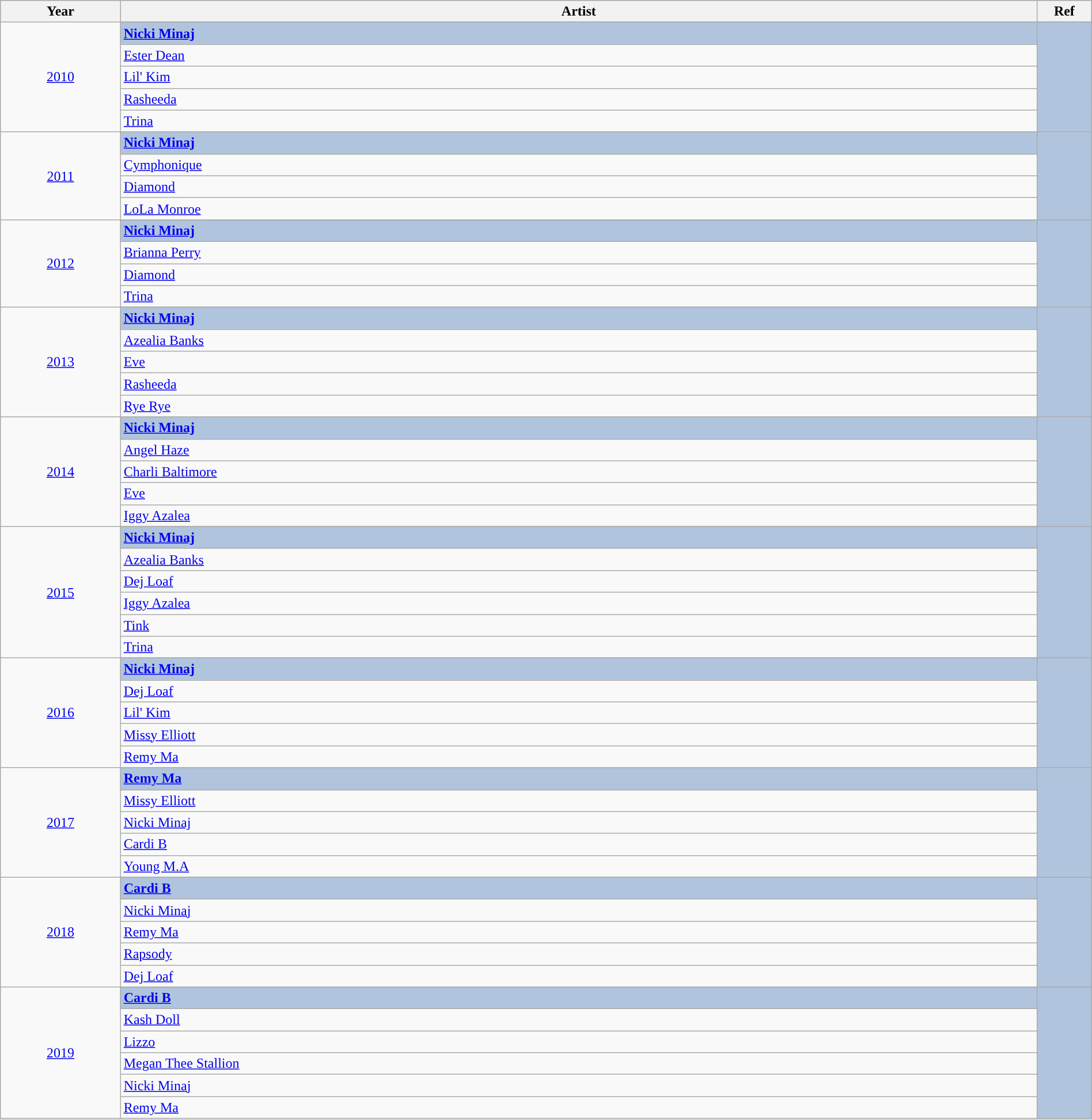<table class="wikitable" style="width:100%;">
<tr style="background:#bebebe;">
<th style="width:11%;">Year</th>
<th style="width:84%;">Artist</th>
<th style="width:5%;">Ref</th>
</tr>
<tr>
<td rowspan="6" align="center"><a href='#'>2010</a></td>
</tr>
<tr style="background:#B0C4DE">
<td><strong><a href='#'>Nicki Minaj</a></strong></td>
<td rowspan="6" align="center"></td>
</tr>
<tr>
<td><a href='#'>Ester Dean</a></td>
</tr>
<tr>
<td><a href='#'>Lil' Kim</a></td>
</tr>
<tr>
<td><a href='#'>Rasheeda</a></td>
</tr>
<tr>
<td><a href='#'>Trina</a></td>
</tr>
<tr>
<td rowspan="5" align="center"><a href='#'>2011</a></td>
</tr>
<tr style="background:#B0C4DE">
<td><strong><a href='#'>Nicki Minaj</a></strong></td>
<td rowspan="5" align="center"></td>
</tr>
<tr>
<td><a href='#'>Cymphonique</a></td>
</tr>
<tr>
<td><a href='#'>Diamond</a></td>
</tr>
<tr>
<td><a href='#'>LoLa Monroe</a></td>
</tr>
<tr>
<td rowspan="5" align="center"><a href='#'>2012</a></td>
</tr>
<tr style="background:#B0C4DE">
<td><strong><a href='#'>Nicki Minaj</a></strong></td>
<td rowspan="5" align="center"></td>
</tr>
<tr>
<td><a href='#'>Brianna Perry</a></td>
</tr>
<tr>
<td><a href='#'>Diamond</a></td>
</tr>
<tr>
<td><a href='#'>Trina</a></td>
</tr>
<tr>
<td rowspan="6" align="center"><a href='#'>2013</a></td>
</tr>
<tr style="background:#B0C4DE">
<td><strong><a href='#'>Nicki Minaj</a></strong></td>
<td rowspan="6" align="center"></td>
</tr>
<tr>
<td><a href='#'>Azealia Banks</a></td>
</tr>
<tr>
<td><a href='#'>Eve</a></td>
</tr>
<tr>
<td><a href='#'>Rasheeda</a></td>
</tr>
<tr>
<td><a href='#'>Rye Rye</a></td>
</tr>
<tr>
<td rowspan="6" align="center"><a href='#'>2014</a></td>
</tr>
<tr style="background:#B0C4DE">
<td><strong><a href='#'>Nicki Minaj</a></strong></td>
<td rowspan="6" align="center"></td>
</tr>
<tr>
<td><a href='#'>Angel Haze</a></td>
</tr>
<tr>
<td><a href='#'>Charli Baltimore</a></td>
</tr>
<tr>
<td><a href='#'>Eve</a></td>
</tr>
<tr>
<td><a href='#'>Iggy Azalea</a></td>
</tr>
<tr>
<td rowspan="7" align="center"><a href='#'>2015</a></td>
</tr>
<tr style="background:#B0C4DE">
<td><strong><a href='#'>Nicki Minaj</a></strong></td>
<td rowspan="7" align="center"></td>
</tr>
<tr>
<td><a href='#'>Azealia Banks</a></td>
</tr>
<tr>
<td><a href='#'>Dej Loaf</a></td>
</tr>
<tr>
<td><a href='#'>Iggy Azalea</a></td>
</tr>
<tr>
<td><a href='#'>Tink</a></td>
</tr>
<tr>
<td><a href='#'>Trina</a></td>
</tr>
<tr>
<td rowspan="6" align="center"><a href='#'>2016</a></td>
</tr>
<tr style="background:#B0C4DE">
<td><strong><a href='#'>Nicki Minaj</a></strong></td>
<td rowspan="6" align="center"></td>
</tr>
<tr>
<td><a href='#'>Dej Loaf</a></td>
</tr>
<tr>
<td><a href='#'>Lil' Kim</a></td>
</tr>
<tr>
<td><a href='#'>Missy Elliott</a></td>
</tr>
<tr>
<td><a href='#'>Remy Ma</a></td>
</tr>
<tr>
<td rowspan="6" align="center"><a href='#'>2017</a></td>
</tr>
<tr style="background:#B0C4DE">
<td><strong><a href='#'>Remy Ma</a></strong></td>
<td rowspan="6" align="center"></td>
</tr>
<tr>
<td><a href='#'>Missy Elliott</a></td>
</tr>
<tr>
<td><a href='#'>Nicki Minaj</a></td>
</tr>
<tr>
<td><a href='#'>Cardi B</a></td>
</tr>
<tr>
<td><a href='#'>Young M.A</a></td>
</tr>
<tr>
<td rowspan="6" align="center"><a href='#'>2018</a></td>
</tr>
<tr style="background:#B0C4DE">
<td><strong><a href='#'>Cardi B</a></strong></td>
<td rowspan="5" align="center"></td>
</tr>
<tr>
<td><a href='#'>Nicki Minaj</a></td>
</tr>
<tr>
<td><a href='#'>Remy Ma</a></td>
</tr>
<tr>
<td><a href='#'>Rapsody</a></td>
</tr>
<tr>
<td><a href='#'>Dej Loaf</a></td>
</tr>
<tr>
<td rowspan="7" align="center"><a href='#'>2019</a></td>
</tr>
<tr style="background:#B0C4DE">
<td><strong><a href='#'>Cardi B</a></strong></td>
<td rowspan="6" align="center"></td>
</tr>
<tr>
<td><a href='#'>Kash Doll</a></td>
</tr>
<tr>
<td><a href='#'>Lizzo</a></td>
</tr>
<tr>
<td><a href='#'>Megan Thee Stallion</a></td>
</tr>
<tr>
<td><a href='#'>Nicki Minaj</a></td>
</tr>
<tr>
<td><a href='#'>Remy Ma</a></td>
</tr>
</table>
